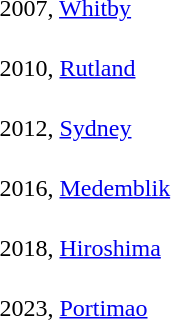<table>
<tr>
<td><br> 2007, <a href='#'>Whitby</a></td>
<td> <br></td>
<td></td>
<td></td>
</tr>
<tr>
<td><br> 2010, <a href='#'>Rutland</a></td>
<td> <br></td>
<td></td>
<td></td>
</tr>
<tr>
<td><br> 2012, <a href='#'>Sydney</a></td>
<td> <br></td>
<td></td>
<td></td>
</tr>
<tr>
<td><br> 2016, <a href='#'>Medemblik</a></td>
<td> <br></td>
<td></td>
<td></td>
</tr>
<tr>
<td><br> 2018, <a href='#'>Hiroshima</a></td>
<td></td>
<td></td>
<td></td>
</tr>
<tr>
<td><br> 2023, <a href='#'>Portimao</a></td>
<td></td>
<td></td>
<td></td>
</tr>
</table>
